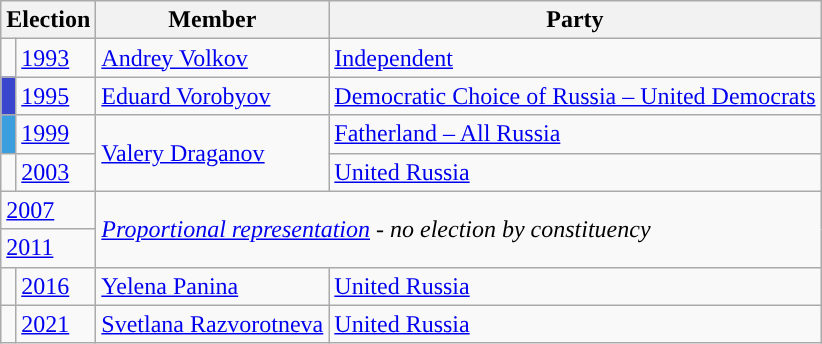<table class="wikitable">
<tr>
<th colspan="2">Election</th>
<th>Member</th>
<th>Party</th>
</tr>
<tr>
<td style="background-color: "></td>
<td><a href='#'>1993</a></td>
<td><a href='#'>Andrey Volkov</a></td>
<td><a href='#'>Independent</a></td>
</tr>
<tr>
<td style="background-color: #3A46CE"></td>
<td><a href='#'>1995</a></td>
<td><a href='#'>Eduard Vorobyov</a></td>
<td><a href='#'>Democratic Choice of Russia – United Democrats</a></td>
</tr>
<tr>
<td style="background-color: #3B9EDF"></td>
<td><a href='#'>1999</a></td>
<td rowspan=2><a href='#'>Valery Draganov</a></td>
<td><a href='#'>Fatherland – All Russia</a></td>
</tr>
<tr>
<td style="background-color: "></td>
<td><a href='#'>2003</a></td>
<td><a href='#'>United Russia</a></td>
</tr>
<tr>
<td colspan=2><a href='#'>2007</a></td>
<td colspan=2 rowspan=2><em><a href='#'>Proportional representation</a> - no election by constituency</em></td>
</tr>
<tr>
<td colspan=2><a href='#'>2011</a></td>
</tr>
<tr>
<td style="background-color: "></td>
<td><a href='#'>2016</a></td>
<td><a href='#'>Yelena Panina</a></td>
<td><a href='#'>United Russia</a></td>
</tr>
<tr>
<td style="background-color:"></td>
<td><a href='#'>2021</a></td>
<td><a href='#'>Svetlana Razvorotneva</a></td>
<td><a href='#'>United Russia</a></td>
</tr>
</table>
